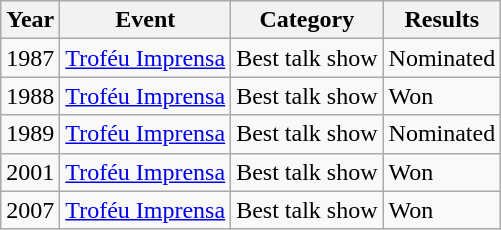<table class="wikitable">
<tr>
<th>Year</th>
<th>Event</th>
<th>Category</th>
<th>Results</th>
</tr>
<tr>
<td>1987</td>
<td><a href='#'>Troféu Imprensa</a></td>
<td>Best talk show</td>
<td>Nominated</td>
</tr>
<tr>
<td>1988</td>
<td><a href='#'>Troféu Imprensa</a></td>
<td>Best talk show</td>
<td>Won</td>
</tr>
<tr>
<td>1989</td>
<td><a href='#'>Troféu Imprensa</a></td>
<td>Best talk show</td>
<td>Nominated</td>
</tr>
<tr>
<td>2001</td>
<td><a href='#'>Troféu Imprensa</a></td>
<td>Best talk show</td>
<td>Won</td>
</tr>
<tr>
<td>2007</td>
<td><a href='#'>Troféu Imprensa</a></td>
<td>Best talk show</td>
<td>Won</td>
</tr>
</table>
